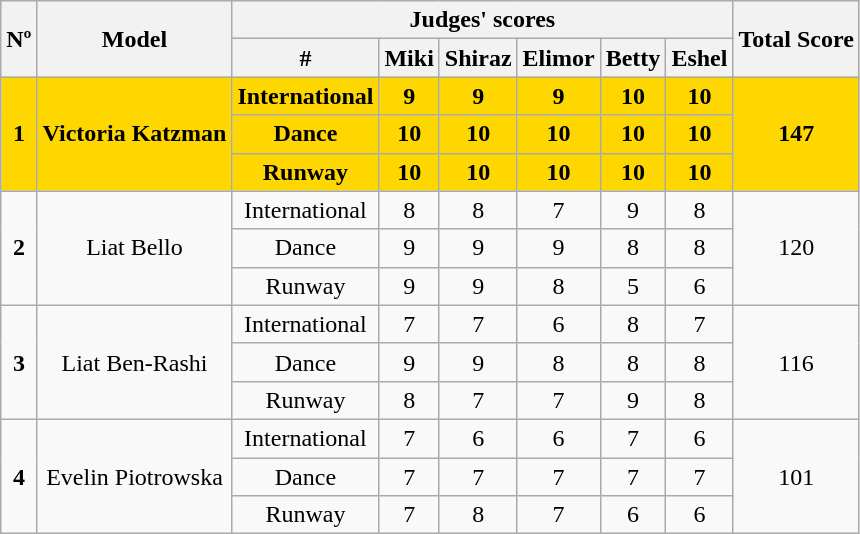<table class="wikitable" style="text-align:center;">
<tr>
<th rowspan="2">Nº</th>
<th rowspan="2">Model</th>
<th colspan="6">Judges' scores</th>
<th rowspan="2">Total Score</th>
</tr>
<tr>
<th>#</th>
<th>Miki</th>
<th>Shiraz</th>
<th>Elimor</th>
<th>Betty</th>
<th>Eshel</th>
</tr>
<tr>
<th rowspan="3" style="background:gold">1</th>
<th rowspan="3" style="background:gold">Victoria Katzman</th>
<td style="background:gold"><strong>International</strong></td>
<th style="background:gold">9</th>
<th style="background:gold">9</th>
<th style="background:gold">9</th>
<th style="background:gold">10</th>
<th style="background:gold">10</th>
<th rowspan="3" style="background:gold">147</th>
</tr>
<tr>
<td style="background:gold"><strong>Dance</strong></td>
<th style="background:gold">10</th>
<th style="background:gold">10</th>
<th style="background:gold">10</th>
<th style="background:gold">10</th>
<th style="background:gold">10</th>
</tr>
<tr>
<td style="background:gold"><strong>Runway</strong></td>
<th style="background:gold">10</th>
<th style="background:gold">10</th>
<th style="background:gold">10</th>
<th style="background:gold">10</th>
<th style="background:gold">10</th>
</tr>
<tr>
<td rowspan="3"><strong>2</strong></td>
<td rowspan="3">Liat Bello</td>
<td>International</td>
<td>8</td>
<td>8</td>
<td>7</td>
<td>9</td>
<td>8</td>
<td rowspan="3">120</td>
</tr>
<tr>
<td>Dance</td>
<td>9</td>
<td>9</td>
<td>9</td>
<td>8</td>
<td>8</td>
</tr>
<tr>
<td>Runway</td>
<td>9</td>
<td>9</td>
<td>8</td>
<td>5</td>
<td>6</td>
</tr>
<tr>
<td rowspan="3"><strong>3</strong></td>
<td rowspan="3">Liat Ben-Rashi</td>
<td>International</td>
<td>7</td>
<td>7</td>
<td>6</td>
<td>8</td>
<td>7</td>
<td rowspan="3">116</td>
</tr>
<tr>
<td>Dance</td>
<td>9</td>
<td>9</td>
<td>8</td>
<td>8</td>
<td>8</td>
</tr>
<tr>
<td>Runway</td>
<td>8</td>
<td>7</td>
<td>7</td>
<td>9</td>
<td>8</td>
</tr>
<tr>
<td rowspan="3"><strong>4</strong></td>
<td rowspan="3">Evelin Piotrowska</td>
<td>International</td>
<td>7</td>
<td>6</td>
<td>6</td>
<td>7</td>
<td>6</td>
<td rowspan="3">101</td>
</tr>
<tr>
<td>Dance</td>
<td>7</td>
<td>7</td>
<td>7</td>
<td>7</td>
<td>7</td>
</tr>
<tr>
<td>Runway</td>
<td>7</td>
<td>8</td>
<td>7</td>
<td>6</td>
<td>6</td>
</tr>
</table>
